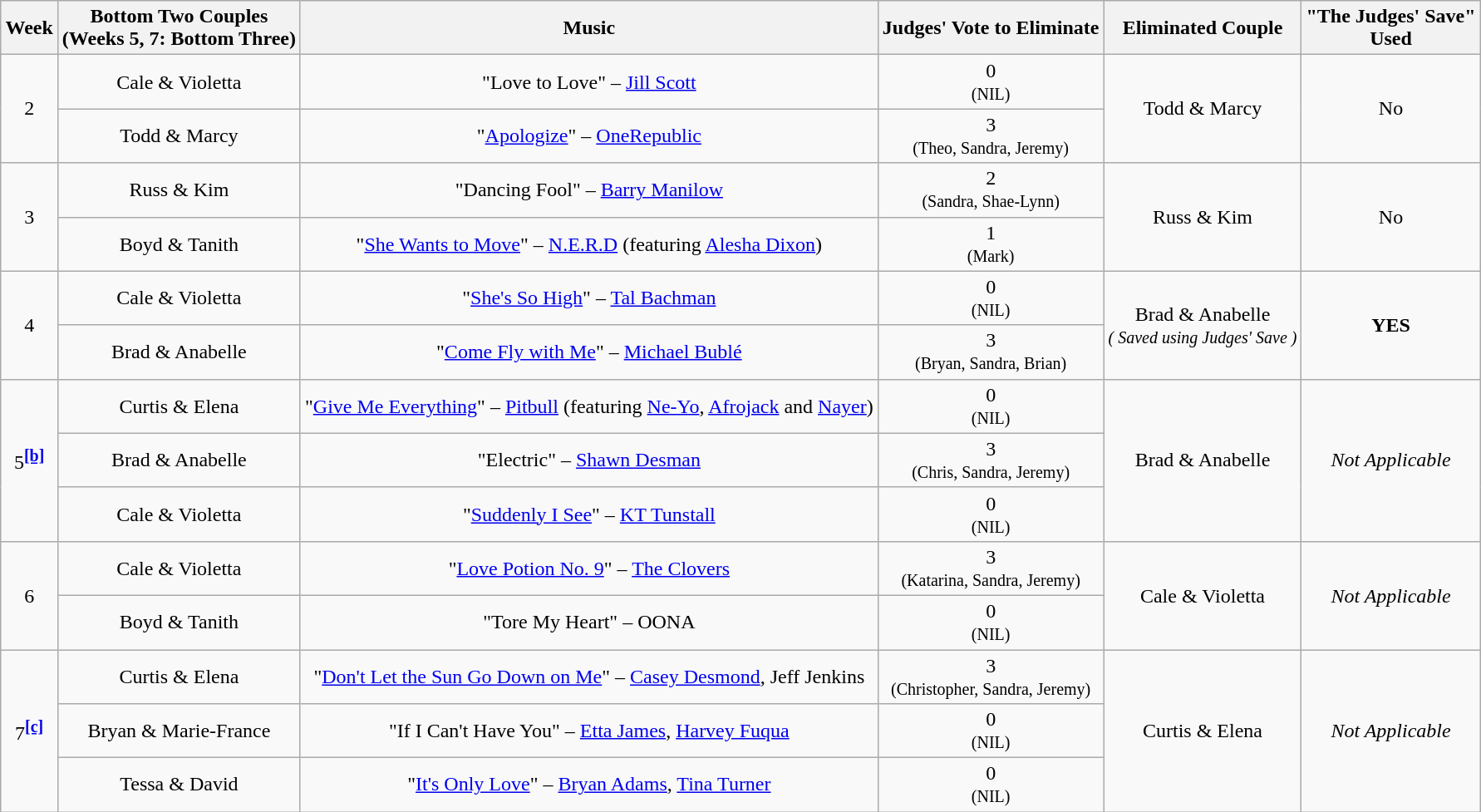<table class="wikitable" style="margin:auto; text-align:center;">
<tr>
<th>Week</th>
<th>Bottom Two Couples<br>(Weeks 5, 7: Bottom Three)</th>
<th>Music</th>
<th>Judges' Vote to Eliminate</th>
<th>Eliminated Couple</th>
<th>"The Judges' Save"<br>Used</th>
</tr>
<tr>
<td rowspan=2>2</td>
<td>Cale & Violetta</td>
<td>"Love to Love" – <a href='#'>Jill Scott</a></td>
<td>0<br><small>(NIL)</small></td>
<td rowspan=2>Todd & Marcy</td>
<td rowspan=2>No</td>
</tr>
<tr>
<td>Todd & Marcy</td>
<td>"<a href='#'>Apologize</a>" – <a href='#'>OneRepublic</a></td>
<td>3<br><small>(Theo, Sandra, Jeremy)</small></td>
</tr>
<tr>
<td rowspan=2>3</td>
<td>Russ & Kim</td>
<td>"Dancing Fool" – <a href='#'>Barry Manilow</a></td>
<td>2<br><small>(Sandra, Shae-Lynn)</small></td>
<td rowspan=2>Russ & Kim</td>
<td rowspan=2>No</td>
</tr>
<tr>
<td>Boyd & Tanith</td>
<td>"<a href='#'>She Wants to Move</a>" – <a href='#'>N.E.R.D</a> (featuring <a href='#'>Alesha Dixon</a>)</td>
<td>1<br><small>(Mark)</small></td>
</tr>
<tr>
<td rowspan=2>4</td>
<td>Cale & Violetta</td>
<td>"<a href='#'>She's So High</a>" – <a href='#'>Tal Bachman</a></td>
<td>0<br><small>(NIL)</small></td>
<td rowspan=2>Brad & Anabelle<br><small><em>( Saved using Judges' Save )</em></small></td>
<td rowspan=2><strong>YES</strong></td>
</tr>
<tr>
<td>Brad & Anabelle</td>
<td>"<a href='#'>Come Fly with Me</a>" – <a href='#'>Michael Bublé</a></td>
<td>3<br><small>(Bryan, Sandra, Brian)</small></td>
</tr>
<tr>
<td rowspan=3>5<sup><a href='#'><strong>[b]</strong></a></sup></td>
<td>Curtis & Elena</td>
<td>"<a href='#'>Give Me Everything</a>" – <a href='#'>Pitbull</a> (featuring <a href='#'>Ne-Yo</a>, <a href='#'>Afrojack</a> and <a href='#'>Nayer</a>)</td>
<td>0<br><small>(NIL)</small></td>
<td rowspan=3>Brad & Anabelle</td>
<td rowspan=3><em>Not Applicable</em></td>
</tr>
<tr>
<td>Brad & Anabelle</td>
<td>"Electric" – <a href='#'>Shawn Desman</a></td>
<td>3<br><small>(Chris, Sandra, Jeremy)</small></td>
</tr>
<tr>
<td>Cale & Violetta</td>
<td>"<a href='#'>Suddenly I See</a>" – <a href='#'>KT Tunstall</a></td>
<td>0<br><small>(NIL)</small></td>
</tr>
<tr>
<td rowspan=2>6</td>
<td>Cale & Violetta</td>
<td>"<a href='#'>Love Potion No. 9</a>" – <a href='#'>The Clovers</a></td>
<td>3<br><small>(Katarina, Sandra, Jeremy)</small></td>
<td rowspan=2>Cale & Violetta</td>
<td rowspan=2><em>Not Applicable</em></td>
</tr>
<tr>
<td>Boyd & Tanith</td>
<td>"Tore My Heart" – OONA</td>
<td>0<br><small>(NIL)</small></td>
</tr>
<tr>
<td rowspan=3>7<sup><a href='#'><strong>[c]</strong></a></sup></td>
<td>Curtis & Elena</td>
<td>"<a href='#'>Don't Let the Sun Go Down on Me</a>" – <a href='#'>Casey Desmond</a>, Jeff Jenkins</td>
<td>3<br><small>(Christopher, Sandra, Jeremy)</small></td>
<td rowspan=3>Curtis & Elena</td>
<td rowspan=3><em>Not Applicable</em></td>
</tr>
<tr>
<td>Bryan & Marie-France</td>
<td>"If I Can't Have You" – <a href='#'>Etta James</a>, <a href='#'>Harvey Fuqua</a></td>
<td>0<br><small>(NIL)</small></td>
</tr>
<tr>
<td>Tessa & David</td>
<td>"<a href='#'>It's Only Love</a>" – <a href='#'>Bryan Adams</a>, <a href='#'>Tina Turner</a></td>
<td>0<br><small>(NIL)</small></td>
</tr>
</table>
